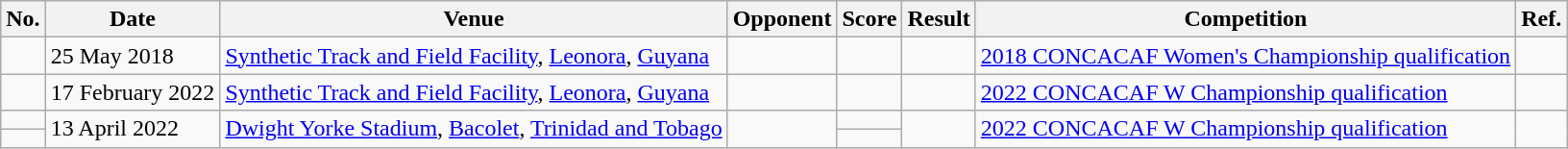<table class="wikitable">
<tr>
<th>No.</th>
<th>Date</th>
<th>Venue</th>
<th>Opponent</th>
<th>Score</th>
<th>Result</th>
<th>Competition</th>
<th>Ref.</th>
</tr>
<tr>
<td></td>
<td>25 May 2018</td>
<td><a href='#'>Synthetic Track and Field Facility</a>, <a href='#'>Leonora</a>, <a href='#'>Guyana</a></td>
<td></td>
<td></td>
<td></td>
<td><a href='#'>2018 CONCACAF Women's Championship qualification</a></td>
<td></td>
</tr>
<tr>
<td></td>
<td>17 February 2022</td>
<td><a href='#'>Synthetic Track and Field Facility</a>, <a href='#'>Leonora</a>, <a href='#'>Guyana</a></td>
<td></td>
<td></td>
<td></td>
<td><a href='#'>2022 CONCACAF W Championship qualification</a></td>
<td></td>
</tr>
<tr>
<td></td>
<td rowspan=2>13 April 2022</td>
<td rowspan=2><a href='#'>Dwight Yorke Stadium</a>, <a href='#'>Bacolet</a>, <a href='#'>Trinidad and Tobago</a></td>
<td rowspan=2></td>
<td></td>
<td rowspan=2></td>
<td rowspan=2><a href='#'>2022 CONCACAF W Championship qualification</a></td>
<td rowspan=2></td>
</tr>
<tr>
<td></td>
<td></td>
</tr>
</table>
